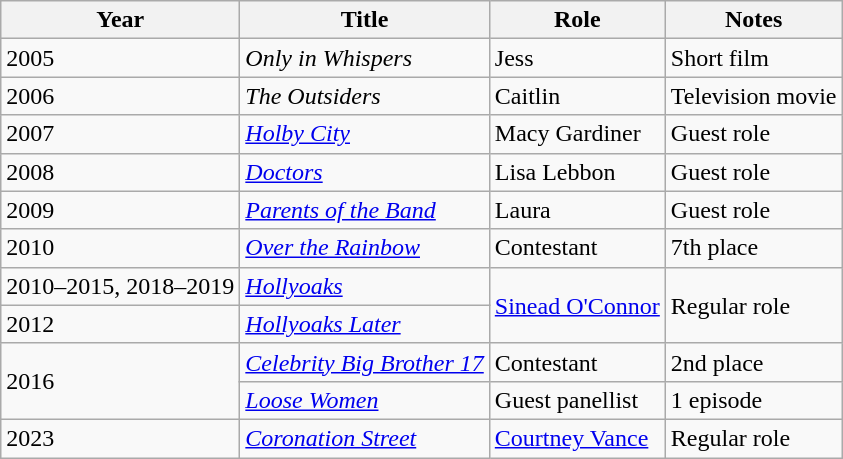<table class="wikitable sortable">
<tr>
<th>Year</th>
<th>Title</th>
<th>Role</th>
<th class="unsortable">Notes</th>
</tr>
<tr>
<td>2005</td>
<td><em>Only in Whispers</em></td>
<td>Jess</td>
<td>Short film</td>
</tr>
<tr>
<td>2006</td>
<td><em>The Outsiders</em></td>
<td>Caitlin</td>
<td>Television movie</td>
</tr>
<tr>
<td>2007</td>
<td><em><a href='#'>Holby City</a></em></td>
<td>Macy Gardiner</td>
<td>Guest role</td>
</tr>
<tr>
<td>2008</td>
<td><em><a href='#'>Doctors</a></em></td>
<td>Lisa Lebbon</td>
<td>Guest role</td>
</tr>
<tr>
<td>2009</td>
<td><em><a href='#'>Parents of the Band</a></em></td>
<td>Laura</td>
<td>Guest role</td>
</tr>
<tr>
<td>2010</td>
<td><em><a href='#'>Over the Rainbow</a></em></td>
<td>Contestant</td>
<td>7th place</td>
</tr>
<tr>
<td>2010–2015, 2018–2019</td>
<td><em><a href='#'>Hollyoaks</a></em></td>
<td rowspan="2"><a href='#'>Sinead O'Connor</a></td>
<td rowspan="2">Regular role</td>
</tr>
<tr>
<td>2012</td>
<td><em><a href='#'>Hollyoaks Later</a></em></td>
</tr>
<tr>
<td rowspan="2">2016</td>
<td><em><a href='#'>Celebrity Big Brother 17</a></em></td>
<td>Contestant</td>
<td>2nd place</td>
</tr>
<tr>
<td><em><a href='#'>Loose Women</a></em></td>
<td>Guest panellist</td>
<td>1 episode</td>
</tr>
<tr>
<td rowspan="1">2023</td>
<td><em><a href='#'>Coronation Street</a></em></td>
<td><a href='#'>Courtney Vance</a></td>
<td>Regular role</td>
</tr>
</table>
